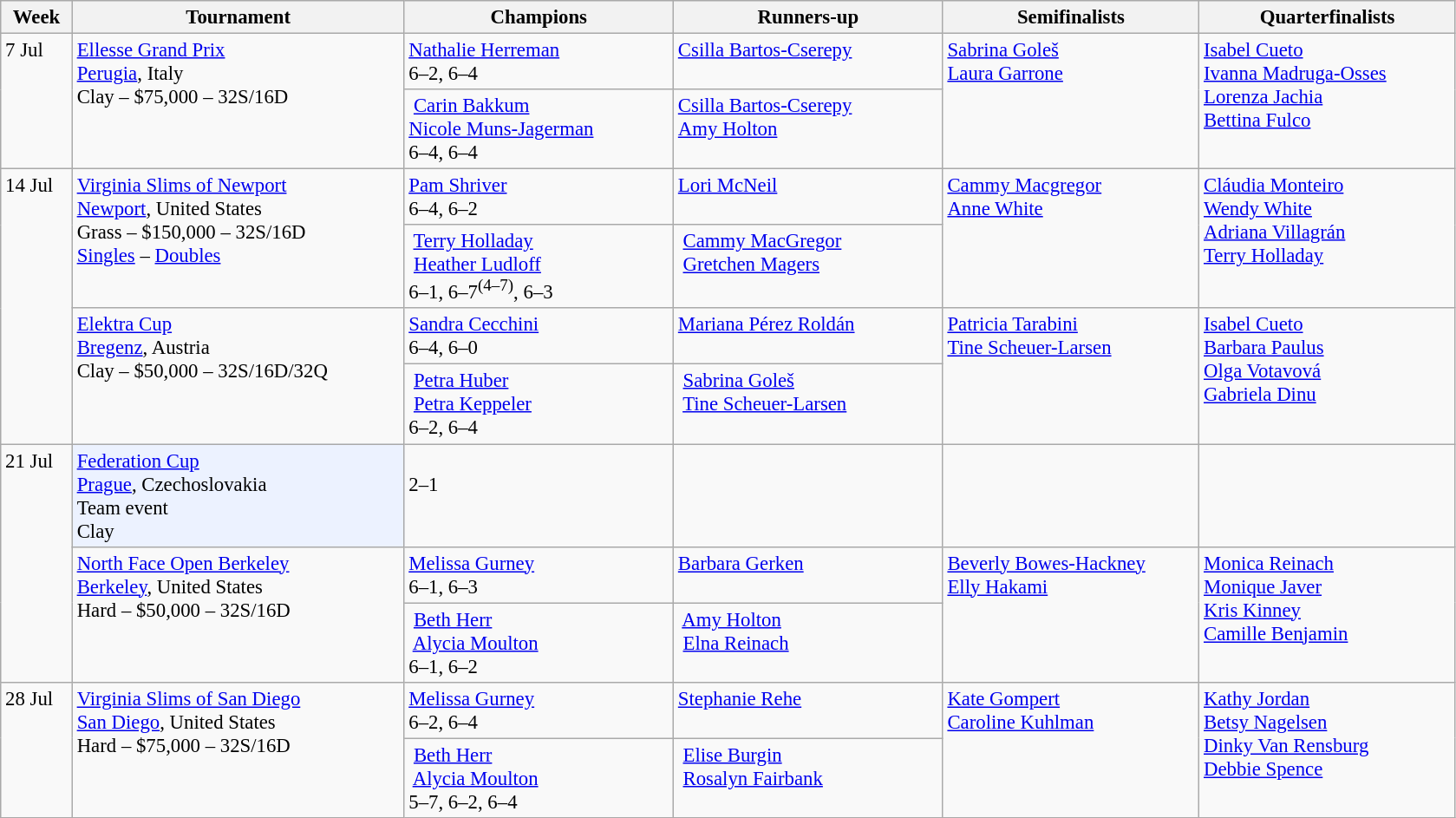<table class=wikitable style=font-size:95%>
<tr>
<th style="width:48px;">Week</th>
<th style="width:248px;">Tournament</th>
<th style="width:200px;">Champions</th>
<th style="width:200px;">Runners-up</th>
<th style="width:190px;">Semifinalists</th>
<th style="width:190px;">Quarterfinalists</th>
</tr>
<tr valign="top">
<td rowspan=2>7 Jul</td>
<td rowspan=2><a href='#'>Ellesse Grand Prix</a><br> <a href='#'>Perugia</a>, Italy<br>Clay – $75,000 – 32S/16D</td>
<td> <a href='#'>Nathalie Herreman</a><br>6–2, 6–4</td>
<td> <a href='#'>Csilla Bartos-Cserepy</a></td>
<td rowspan=2> <a href='#'>Sabrina Goleš</a> <br> <a href='#'>Laura Garrone</a></td>
<td rowspan=2> <a href='#'>Isabel Cueto</a>  <br> <a href='#'>Ivanna Madruga-Osses</a> <br> <a href='#'>Lorenza Jachia</a> <br> <a href='#'>Bettina Fulco</a></td>
</tr>
<tr valign="top">
<td> <a href='#'>Carin Bakkum</a> <br> <a href='#'>Nicole Muns-Jagerman</a><br>6–4, 6–4</td>
<td> <a href='#'>Csilla Bartos-Cserepy</a> <br> <a href='#'>Amy Holton</a></td>
</tr>
<tr valign="top">
<td rowspan=4>14 Jul</td>
<td rowspan=2><a href='#'>Virginia Slims of Newport</a><br> <a href='#'>Newport</a>, United States<br>Grass – $150,000 – 32S/16D <br><a href='#'>Singles</a> – <a href='#'>Doubles</a></td>
<td> <a href='#'>Pam Shriver</a><br>6–4, 6–2</td>
<td> <a href='#'>Lori McNeil</a></td>
<td rowspan=2> <a href='#'>Cammy Macgregor</a> <br> <a href='#'>Anne White</a></td>
<td rowspan=2> <a href='#'>Cláudia Monteiro</a> <br> <a href='#'>Wendy White</a> <br> <a href='#'>Adriana Villagrán</a> <br> <a href='#'>Terry Holladay</a></td>
</tr>
<tr valign="top">
<td> <a href='#'>Terry Holladay</a><br> <a href='#'>Heather Ludloff</a><br>6–1, 6–7<sup>(4–7)</sup>, 6–3</td>
<td> <a href='#'>Cammy MacGregor</a><br> <a href='#'>Gretchen Magers</a></td>
</tr>
<tr valign="top">
<td rowspan=2><a href='#'>Elektra Cup</a><br> <a href='#'>Bregenz</a>, Austria<br>Clay – $50,000 – 32S/16D/32Q</td>
<td> <a href='#'>Sandra Cecchini</a><br>6–4, 6–0</td>
<td> <a href='#'>Mariana Pérez Roldán</a></td>
<td rowspan=2> <a href='#'>Patricia Tarabini</a> <br> <a href='#'>Tine Scheuer-Larsen</a></td>
<td rowspan=2> <a href='#'>Isabel Cueto</a> <br> <a href='#'>Barbara Paulus</a> <br> <a href='#'>Olga Votavová</a> <br> <a href='#'>Gabriela Dinu</a></td>
</tr>
<tr valign="top">
<td> <a href='#'>Petra Huber</a><br> <a href='#'>Petra Keppeler</a><br>6–2, 6–4</td>
<td> <a href='#'>Sabrina Goleš</a><br> <a href='#'>Tine Scheuer-Larsen</a></td>
</tr>
<tr valign=top>
<td rowspan=3>21 Jul</td>
<td style="background:#ECF2FF;"><a href='#'>Federation Cup</a><br> <a href='#'>Prague</a>, Czechoslovakia<br>Team event<br>Clay<br></td>
<td> <br> 2–1</td>
<td> <br></td>
<td> <br> <br></td>
<td> <br> <br> <br></td>
</tr>
<tr valign="top">
<td rowspan=2><a href='#'>North Face Open Berkeley</a><br> <a href='#'>Berkeley</a>, United States<br>Hard – $50,000 – 32S/16D</td>
<td> <a href='#'>Melissa Gurney</a><br>6–1, 6–3</td>
<td> <a href='#'>Barbara Gerken</a></td>
<td rowspan=2> <a href='#'>Beverly Bowes-Hackney</a> <br> <a href='#'>Elly Hakami</a></td>
<td rowspan=2> <a href='#'>Monica Reinach</a>  <br> <a href='#'>Monique Javer</a> <br> <a href='#'>Kris Kinney</a> <br>  <a href='#'>Camille Benjamin</a></td>
</tr>
<tr valign="top">
<td> <a href='#'>Beth Herr</a><br> <a href='#'>Alycia Moulton</a><br>6–1, 6–2</td>
<td> <a href='#'>Amy Holton</a><br> <a href='#'>Elna Reinach</a></td>
</tr>
<tr valign="top">
<td rowspan=2>28 Jul</td>
<td rowspan=2><a href='#'>Virginia Slims of San Diego</a><br> <a href='#'>San Diego</a>, United States<br>Hard – $75,000 – 32S/16D</td>
<td> <a href='#'>Melissa Gurney</a><br>6–2, 6–4</td>
<td> <a href='#'>Stephanie Rehe</a></td>
<td rowspan=2> <a href='#'>Kate Gompert</a> <br> <a href='#'>Caroline Kuhlman</a></td>
<td rowspan=2> <a href='#'>Kathy Jordan</a>  <br> <a href='#'>Betsy Nagelsen</a> <br> <a href='#'>Dinky Van Rensburg</a> <br> <a href='#'>Debbie Spence</a></td>
</tr>
<tr valign="top">
<td> <a href='#'>Beth Herr</a><br> <a href='#'>Alycia Moulton</a><br>5–7, 6–2, 6–4</td>
<td> <a href='#'>Elise Burgin</a><br> <a href='#'>Rosalyn Fairbank</a></td>
</tr>
</table>
